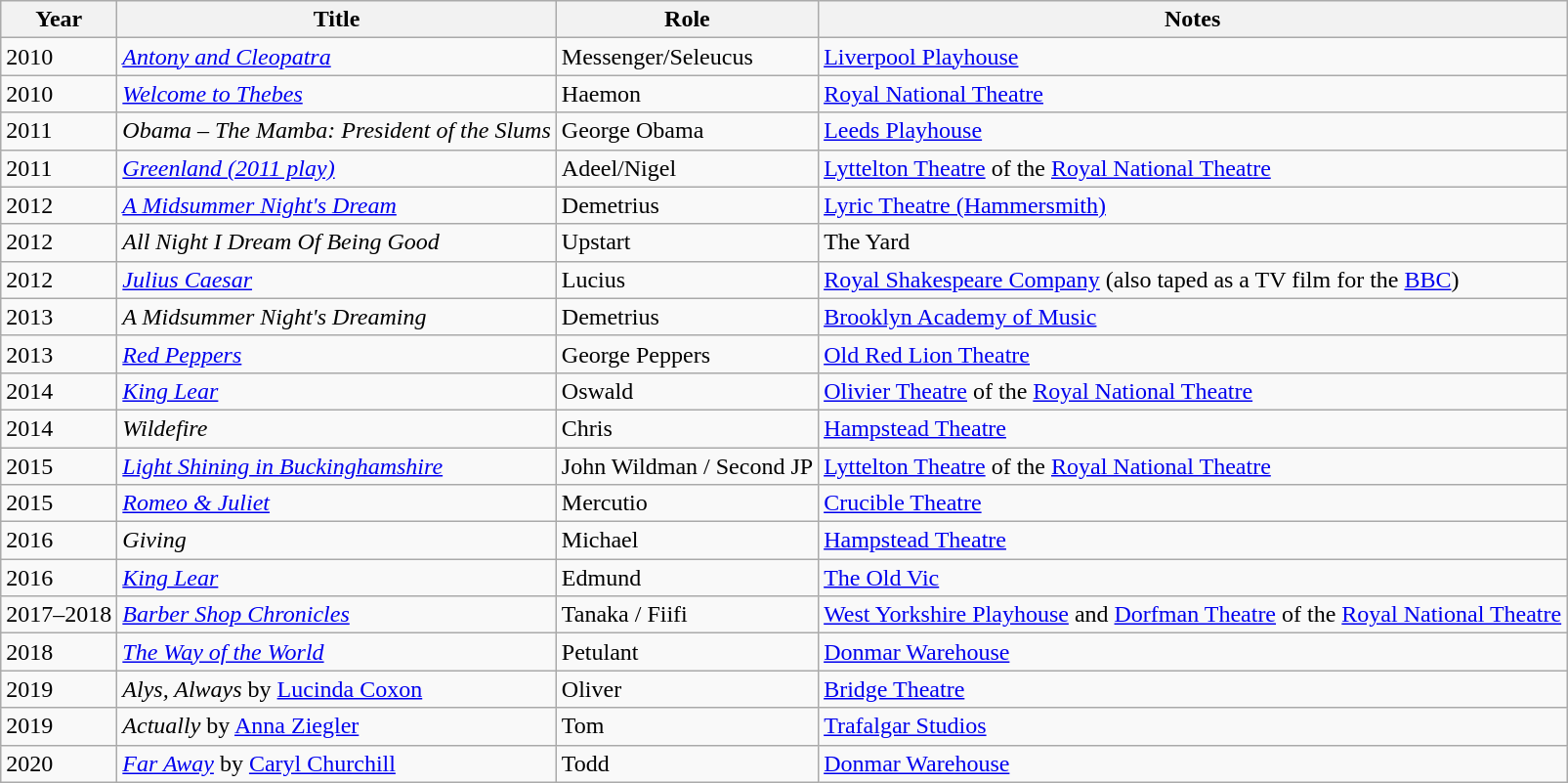<table class="wikitable">
<tr>
<th>Year</th>
<th>Title</th>
<th>Role</th>
<th>Notes</th>
</tr>
<tr>
<td>2010</td>
<td><em><a href='#'>Antony and Cleopatra</a></em></td>
<td>Messenger/Seleucus</td>
<td><a href='#'>Liverpool Playhouse</a></td>
</tr>
<tr>
<td>2010</td>
<td><em><a href='#'>Welcome to Thebes</a></em></td>
<td>Haemon</td>
<td><a href='#'>Royal National Theatre</a></td>
</tr>
<tr>
<td>2011</td>
<td><em>Obama – The Mamba: President of the Slums</em></td>
<td>George Obama</td>
<td><a href='#'>Leeds Playhouse</a></td>
</tr>
<tr>
<td>2011</td>
<td><em><a href='#'>Greenland (2011 play)</a></em></td>
<td>Adeel/Nigel</td>
<td><a href='#'>Lyttelton Theatre</a> of the <a href='#'>Royal National Theatre</a></td>
</tr>
<tr>
<td>2012</td>
<td><em><a href='#'>A Midsummer Night's Dream</a></em></td>
<td>Demetrius</td>
<td><a href='#'>Lyric Theatre (Hammersmith)</a></td>
</tr>
<tr>
<td>2012</td>
<td><em>All Night I Dream Of Being Good</em></td>
<td>Upstart</td>
<td>The Yard</td>
</tr>
<tr>
<td>2012</td>
<td><em><a href='#'>Julius Caesar</a></em></td>
<td>Lucius</td>
<td><a href='#'>Royal Shakespeare Company</a> (also taped as a TV film for the <a href='#'>BBC</a>)</td>
</tr>
<tr>
<td>2013</td>
<td><em>A Midsummer Night's Dreaming</em></td>
<td>Demetrius</td>
<td><a href='#'>Brooklyn Academy of Music</a></td>
</tr>
<tr>
<td>2013</td>
<td><em><a href='#'>Red Peppers</a></em></td>
<td>George Peppers</td>
<td><a href='#'>Old Red Lion Theatre</a></td>
</tr>
<tr>
<td>2014</td>
<td><em><a href='#'>King Lear</a></em></td>
<td>Oswald</td>
<td><a href='#'>Olivier Theatre</a> of the <a href='#'>Royal National Theatre</a></td>
</tr>
<tr>
<td>2014</td>
<td><em>Wildefire</em></td>
<td>Chris</td>
<td><a href='#'>Hampstead Theatre</a></td>
</tr>
<tr>
<td>2015</td>
<td><em><a href='#'>Light Shining in Buckinghamshire</a></em></td>
<td>John Wildman / Second JP</td>
<td><a href='#'>Lyttelton Theatre</a> of the <a href='#'>Royal National Theatre</a></td>
</tr>
<tr>
<td>2015</td>
<td><em><a href='#'>Romeo & Juliet</a></em></td>
<td>Mercutio</td>
<td><a href='#'>Crucible Theatre</a></td>
</tr>
<tr>
<td>2016</td>
<td><em>Giving</em></td>
<td>Michael</td>
<td><a href='#'>Hampstead Theatre</a></td>
</tr>
<tr>
<td>2016</td>
<td><em><a href='#'>King Lear</a></em></td>
<td>Edmund</td>
<td><a href='#'>The Old Vic</a></td>
</tr>
<tr>
<td>2017–2018</td>
<td><em><a href='#'>Barber Shop Chronicles</a></em></td>
<td>Tanaka / Fiifi</td>
<td><a href='#'>West Yorkshire Playhouse</a> and <a href='#'>Dorfman Theatre</a> of the <a href='#'>Royal National Theatre</a></td>
</tr>
<tr>
<td>2018</td>
<td><em><a href='#'>The Way of the World</a></em></td>
<td>Petulant</td>
<td><a href='#'>Donmar Warehouse</a></td>
</tr>
<tr>
<td>2019</td>
<td><em>Alys, Always</em> by <a href='#'>Lucinda Coxon</a></td>
<td>Oliver</td>
<td><a href='#'>Bridge Theatre</a></td>
</tr>
<tr>
<td>2019</td>
<td><em>Actually</em> by <a href='#'>Anna Ziegler</a></td>
<td>Tom</td>
<td><a href='#'>Trafalgar Studios</a></td>
</tr>
<tr>
<td>2020</td>
<td><em><a href='#'>Far Away</a></em> by <a href='#'>Caryl Churchill</a></td>
<td>Todd</td>
<td><a href='#'>Donmar Warehouse</a></td>
</tr>
</table>
